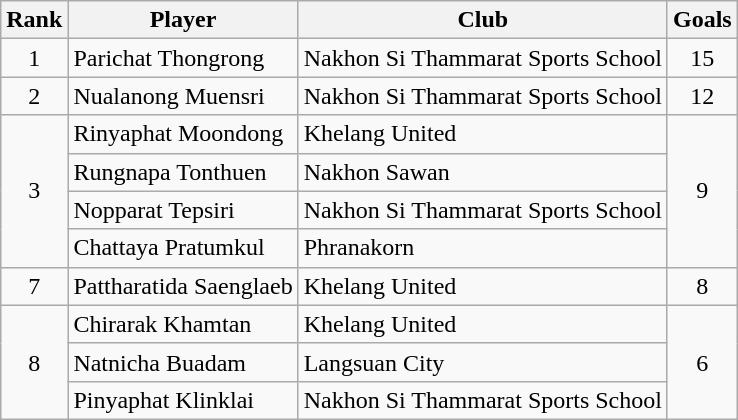<table class="wikitable" style="text-align:center">
<tr>
<th>Rank</th>
<th>Player</th>
<th>Club</th>
<th>Goals</th>
</tr>
<tr>
<td>1</td>
<td align="left"> Parichat Thongrong</td>
<td align="left">Nakhon Si Thammarat Sports School</td>
<td>15</td>
</tr>
<tr>
<td>2</td>
<td align="left"> Nualanong Muensri</td>
<td align="left">Nakhon Si Thammarat Sports School</td>
<td>12</td>
</tr>
<tr>
<td rowspan="4">3</td>
<td align="left"> Rinyaphat Moondong</td>
<td align="left">Khelang United</td>
<td rowspan="4">9</td>
</tr>
<tr>
<td align="left"> Rungnapa Tonthuen</td>
<td align="left">Nakhon Sawan</td>
</tr>
<tr>
<td align="left"> Nopparat Tepsiri</td>
<td align="left">Nakhon Si Thammarat Sports School</td>
</tr>
<tr>
<td align="left"> Chattaya Pratumkul</td>
<td align="left">Phranakorn</td>
</tr>
<tr>
<td>7</td>
<td align="left"> Pattharatida Saenglaeb</td>
<td align="left">Khelang United</td>
<td>8</td>
</tr>
<tr>
<td rowspan="3">8</td>
<td align="left"> Chirarak Khamtan</td>
<td align="left">Khelang United</td>
<td rowspan="3">6</td>
</tr>
<tr>
<td align="left"> Natnicha Buadam</td>
<td align="left">Langsuan City</td>
</tr>
<tr>
<td align="left"> Pinyaphat Klinklai</td>
<td align="left">Nakhon Si Thammarat Sports School</td>
</tr>
</table>
